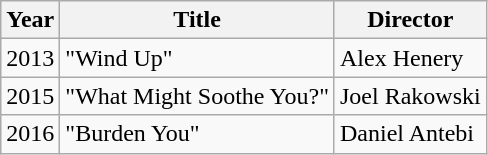<table class="wikitable">
<tr>
<th>Year</th>
<th>Title</th>
<th>Director</th>
</tr>
<tr>
<td>2013</td>
<td>"Wind Up"</td>
<td>Alex Henery</td>
</tr>
<tr>
<td>2015</td>
<td>"What Might Soothe You?"</td>
<td>Joel Rakowski</td>
</tr>
<tr>
<td>2016</td>
<td>"Burden You"</td>
<td>Daniel Antebi</td>
</tr>
</table>
